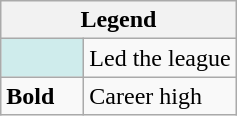<table class="wikitable mw-collapsible mw-collapsed">
<tr>
<th colspan="2">Legend</th>
</tr>
<tr>
<td style="background:#cfecec; width:3em;"></td>
<td>Led the league</td>
</tr>
<tr>
<td><strong>Bold</strong></td>
<td>Career high</td>
</tr>
</table>
